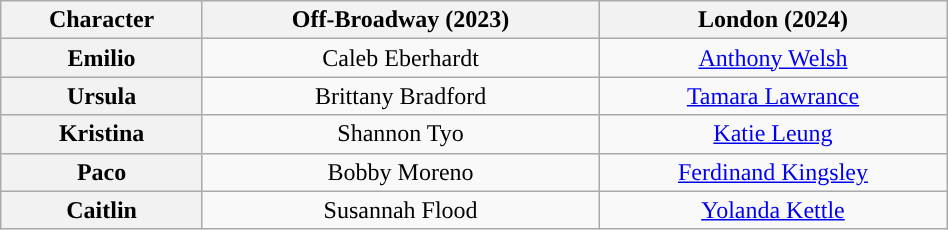<table class="wikitable" style="width:50%; text-align:center">
<tr>
<th scope="col">Character</th>
<th>Off-Broadway (2023)</th>
<th>London (2024)</th>
</tr>
<tr>
<th>Emilio</th>
<td colspan="1">Caleb Eberhardt</td>
<td colspan="1"><a href='#'>Anthony Welsh</a></td>
</tr>
<tr>
<th>Ursula</th>
<td colspan="1”">Brittany Bradford</td>
<td colspan="1”"><a href='#'>Tamara Lawrance</a></td>
</tr>
<tr>
<th>Kristina</th>
<td colspan="1”">Shannon Tyo</td>
<td colspan="1”"><a href='#'>Katie Leung</a></td>
</tr>
<tr>
<th>Paco</th>
<td colspan="1">Bobby Moreno</td>
<td colspan="1"><a href='#'>Ferdinand Kingsley</a></td>
</tr>
<tr>
<th>Caitlin</th>
<td colspan="1">Susannah Flood</td>
<td colspan="1"><a href='#'>Yolanda Kettle</a></td>
</tr>
</table>
